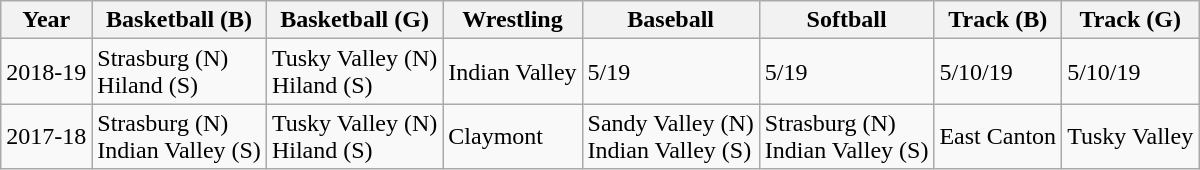<table class="wikitable">
<tr>
<th>Year</th>
<th>Basketball (B)</th>
<th>Basketball (G)</th>
<th>Wrestling</th>
<th>Baseball</th>
<th>Softball</th>
<th>Track (B)</th>
<th>Track (G)</th>
</tr>
<tr>
<td>2018-19</td>
<td>Strasburg (N)<br>Hiland (S)</td>
<td>Tusky Valley (N)<br>Hiland (S)</td>
<td>Indian Valley</td>
<td>5/19</td>
<td>5/19</td>
<td>5/10/19</td>
<td>5/10/19</td>
</tr>
<tr>
<td>2017-18</td>
<td>Strasburg (N)<br>Indian Valley (S)</td>
<td>Tusky Valley (N)<br>Hiland (S)</td>
<td>Claymont</td>
<td>Sandy Valley (N)<br>Indian Valley (S)</td>
<td>Strasburg (N)<br>Indian Valley (S)</td>
<td>East Canton</td>
<td>Tusky Valley</td>
</tr>
</table>
